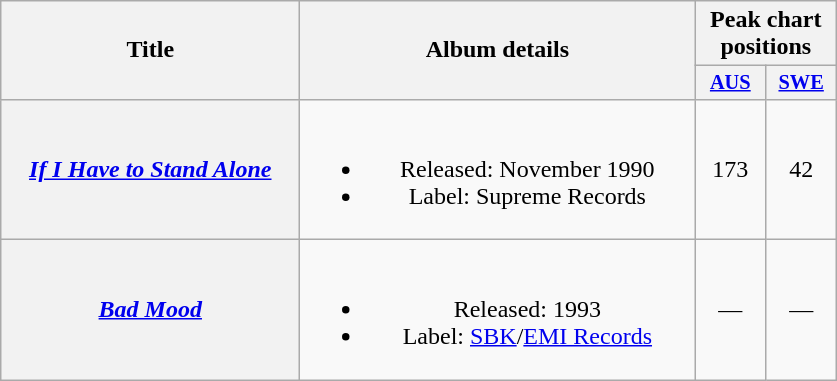<table class="wikitable plainrowheaders" style="text-align:center;" border="1">
<tr>
<th scope="col" rowspan="2" style="width:12em;">Title</th>
<th scope="col" rowspan="2" style="width:16em;">Album details</th>
<th scope="col" colspan="2">Peak chart<br>positions</th>
</tr>
<tr>
<th scope="col" style="width:3em; font-size:85%"><a href='#'>AUS</a><br></th>
<th scope="col" style="width:3em; font-size:85%"><a href='#'>SWE</a><br></th>
</tr>
<tr>
<th scope="row"><em><a href='#'>If I Have to Stand Alone</a></em></th>
<td><br><ul><li>Released: November 1990</li><li>Label: Supreme Records</li></ul></td>
<td>173</td>
<td>42</td>
</tr>
<tr>
<th scope="row"><em><a href='#'>Bad Mood</a></em></th>
<td><br><ul><li>Released: 1993</li><li>Label: <a href='#'>SBK</a>/<a href='#'>EMI Records</a></li></ul></td>
<td>—</td>
<td>—</td>
</tr>
</table>
